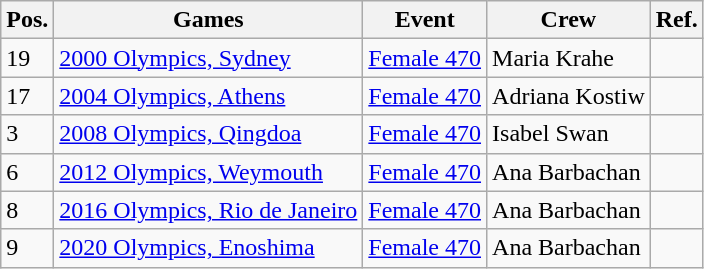<table class="wikitable sortable">
<tr>
<th>Pos.</th>
<th>Games</th>
<th>Event</th>
<th>Crew</th>
<th>Ref.</th>
</tr>
<tr>
<td>19</td>
<td><a href='#'>2000 Olympics, Sydney</a></td>
<td><a href='#'>Female 470</a></td>
<td>Maria Krahe</td>
<td></td>
</tr>
<tr>
<td>17</td>
<td><a href='#'>2004 Olympics, Athens</a></td>
<td><a href='#'>Female 470</a></td>
<td>Adriana Kostiw</td>
<td></td>
</tr>
<tr>
<td>3</td>
<td><a href='#'>2008 Olympics, Qingdoa</a></td>
<td><a href='#'>Female 470</a></td>
<td>Isabel Swan</td>
<td></td>
</tr>
<tr>
<td>6</td>
<td><a href='#'>2012 Olympics, Weymouth</a></td>
<td><a href='#'>Female 470</a></td>
<td>Ana Barbachan</td>
<td></td>
</tr>
<tr>
<td>8</td>
<td><a href='#'>2016 Olympics, Rio de Janeiro</a></td>
<td><a href='#'>Female 470</a></td>
<td>Ana Barbachan</td>
<td></td>
</tr>
<tr>
<td>9</td>
<td><a href='#'>2020 Olympics, Enoshima</a></td>
<td><a href='#'>Female 470</a></td>
<td>Ana Barbachan</td>
<td></td>
</tr>
</table>
